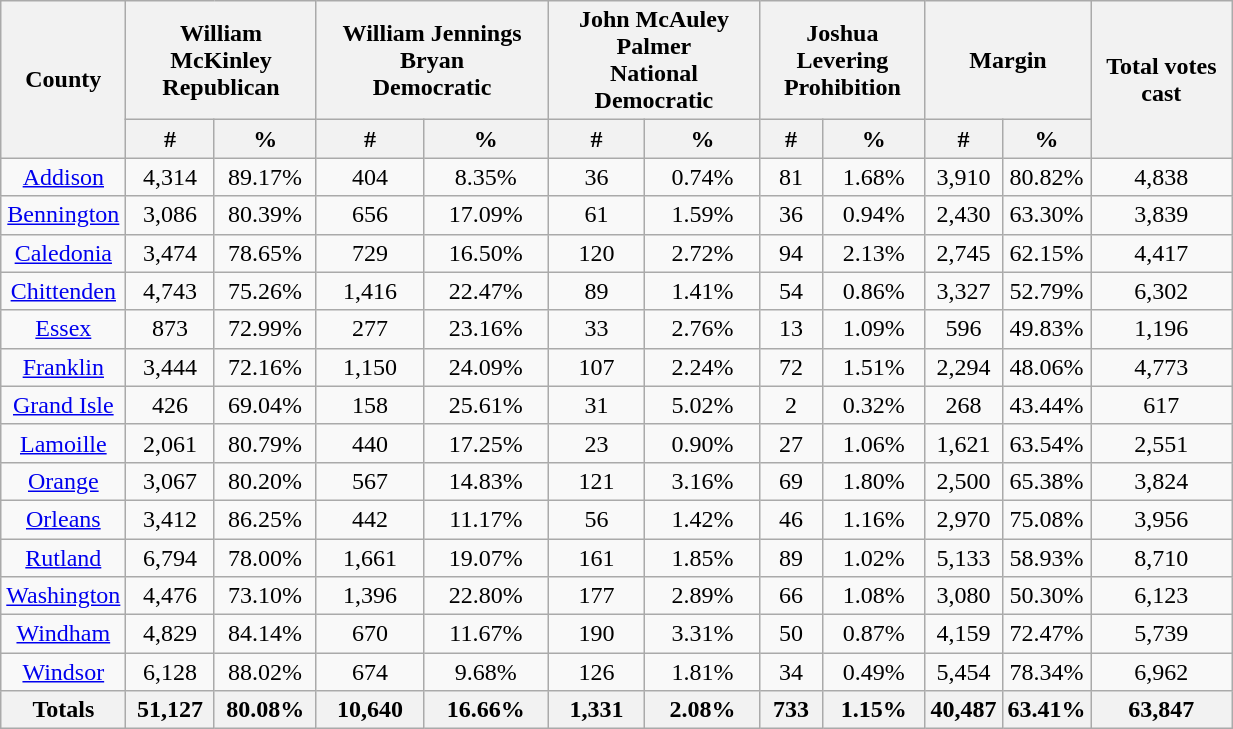<table width="65%"  class="wikitable sortable" style="text-align:center">
<tr>
<th colspan="1" rowspan="2">County</th>
<th style="text-align:center;" colspan="2">William McKinley<br>Republican</th>
<th style="text-align:center;" colspan="2">William Jennings Bryan<br>Democratic</th>
<th style="text-align:center;" colspan="2">John McAuley Palmer<br>National Democratic</th>
<th style="text-align:center;" colspan="2">Joshua Levering<br>Prohibition</th>
<th style="text-align:center;" colspan="2">Margin</th>
<th colspan="1" rowspan="2" style="text-align:center;">Total votes cast</th>
</tr>
<tr>
<th data-sort-type="number">#</th>
<th data-sort-type="number">%</th>
<th data-sort-type="number">#</th>
<th data-sort-type="number">%</th>
<th data-sort-type="number">#</th>
<th data-sort-type="number">%</th>
<th data-sort-type="number">#</th>
<th data-sort-type="number">%</th>
<th data-sort-type="number">#</th>
<th data-sort-type="number">%</th>
</tr>
<tr style="text-align:center;">
<td><a href='#'>Addison</a></td>
<td>4,314</td>
<td>89.17%</td>
<td>404</td>
<td>8.35%</td>
<td>36</td>
<td>0.74%</td>
<td>81</td>
<td>1.68%</td>
<td>3,910</td>
<td>80.82%</td>
<td>4,838</td>
</tr>
<tr style="text-align:center;">
<td><a href='#'>Bennington</a></td>
<td>3,086</td>
<td>80.39%</td>
<td>656</td>
<td>17.09%</td>
<td>61</td>
<td>1.59%</td>
<td>36</td>
<td>0.94%</td>
<td>2,430</td>
<td>63.30%</td>
<td>3,839</td>
</tr>
<tr style="text-align:center;">
<td><a href='#'>Caledonia</a></td>
<td>3,474</td>
<td>78.65%</td>
<td>729</td>
<td>16.50%</td>
<td>120</td>
<td>2.72%</td>
<td>94</td>
<td>2.13%</td>
<td>2,745</td>
<td>62.15%</td>
<td>4,417</td>
</tr>
<tr style="text-align:center;">
<td><a href='#'>Chittenden</a></td>
<td>4,743</td>
<td>75.26%</td>
<td>1,416</td>
<td>22.47%</td>
<td>89</td>
<td>1.41%</td>
<td>54</td>
<td>0.86%</td>
<td>3,327</td>
<td>52.79%</td>
<td>6,302</td>
</tr>
<tr style="text-align:center;">
<td><a href='#'>Essex</a></td>
<td>873</td>
<td>72.99%</td>
<td>277</td>
<td>23.16%</td>
<td>33</td>
<td>2.76%</td>
<td>13</td>
<td>1.09%</td>
<td>596</td>
<td>49.83%</td>
<td>1,196</td>
</tr>
<tr style="text-align:center;">
<td><a href='#'>Franklin</a></td>
<td>3,444</td>
<td>72.16%</td>
<td>1,150</td>
<td>24.09%</td>
<td>107</td>
<td>2.24%</td>
<td>72</td>
<td>1.51%</td>
<td>2,294</td>
<td>48.06%</td>
<td>4,773</td>
</tr>
<tr style="text-align:center;">
<td><a href='#'>Grand Isle</a></td>
<td>426</td>
<td>69.04%</td>
<td>158</td>
<td>25.61%</td>
<td>31</td>
<td>5.02%</td>
<td>2</td>
<td>0.32%</td>
<td>268</td>
<td>43.44%</td>
<td>617</td>
</tr>
<tr style="text-align:center;">
<td><a href='#'>Lamoille</a></td>
<td>2,061</td>
<td>80.79%</td>
<td>440</td>
<td>17.25%</td>
<td>23</td>
<td>0.90%</td>
<td>27</td>
<td>1.06%</td>
<td>1,621</td>
<td>63.54%</td>
<td>2,551</td>
</tr>
<tr style="text-align:center;">
<td><a href='#'>Orange</a></td>
<td>3,067</td>
<td>80.20%</td>
<td>567</td>
<td>14.83%</td>
<td>121</td>
<td>3.16%</td>
<td>69</td>
<td>1.80%</td>
<td>2,500</td>
<td>65.38%</td>
<td>3,824</td>
</tr>
<tr style="text-align:center;">
<td><a href='#'>Orleans</a></td>
<td>3,412</td>
<td>86.25%</td>
<td>442</td>
<td>11.17%</td>
<td>56</td>
<td>1.42%</td>
<td>46</td>
<td>1.16%</td>
<td>2,970</td>
<td>75.08%</td>
<td>3,956</td>
</tr>
<tr style="text-align:center;">
<td><a href='#'>Rutland</a></td>
<td>6,794</td>
<td>78.00%</td>
<td>1,661</td>
<td>19.07%</td>
<td>161</td>
<td>1.85%</td>
<td>89</td>
<td>1.02%</td>
<td>5,133</td>
<td>58.93%</td>
<td>8,710</td>
</tr>
<tr style="text-align:center;">
<td><a href='#'>Washington</a></td>
<td>4,476</td>
<td>73.10%</td>
<td>1,396</td>
<td>22.80%</td>
<td>177</td>
<td>2.89%</td>
<td>66</td>
<td>1.08%</td>
<td>3,080</td>
<td>50.30%</td>
<td>6,123</td>
</tr>
<tr style="text-align:center;">
<td><a href='#'>Windham</a></td>
<td>4,829</td>
<td>84.14%</td>
<td>670</td>
<td>11.67%</td>
<td>190</td>
<td>3.31%</td>
<td>50</td>
<td>0.87%</td>
<td>4,159</td>
<td>72.47%</td>
<td>5,739</td>
</tr>
<tr style="text-align:center;">
<td><a href='#'>Windsor</a></td>
<td>6,128</td>
<td>88.02%</td>
<td>674</td>
<td>9.68%</td>
<td>126</td>
<td>1.81%</td>
<td>34</td>
<td>0.49%</td>
<td>5,454</td>
<td>78.34%</td>
<td>6,962</td>
</tr>
<tr style="text-align:center;">
<th>Totals</th>
<th>51,127</th>
<th>80.08%</th>
<th>10,640</th>
<th>16.66%</th>
<th>1,331</th>
<th>2.08%</th>
<th>733</th>
<th>1.15%</th>
<th>40,487</th>
<th>63.41%</th>
<th>63,847</th>
</tr>
</table>
